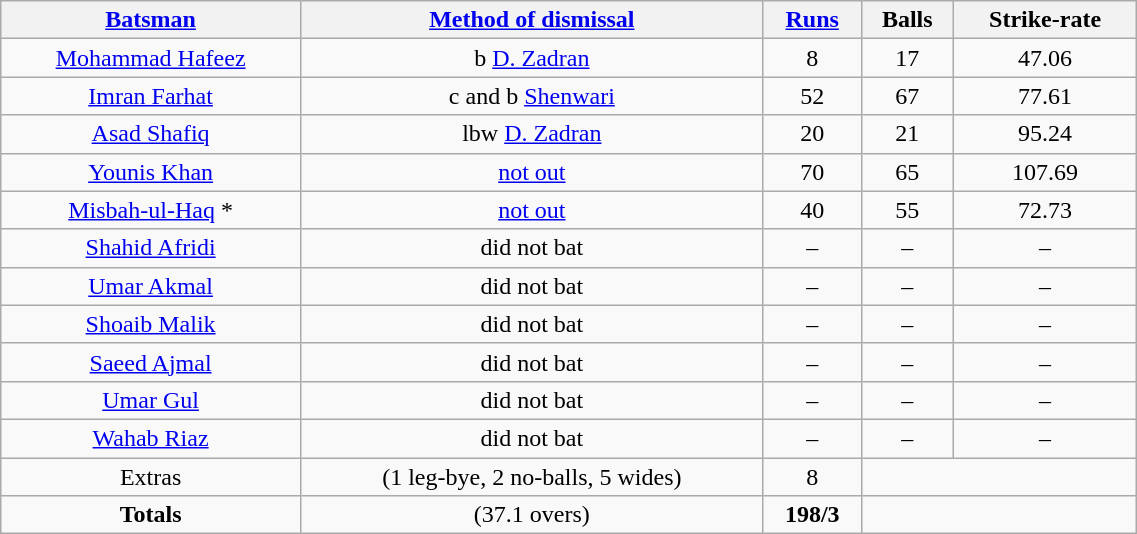<table border="1" cellpadding="1" cellspacing="0" style="border: gray solid 1px; border-collapse: collapse; text-align: center; width: 60%;" class=wikitable>
<tr>
<th><a href='#'>Batsman</a></th>
<th><a href='#'>Method of dismissal</a></th>
<th><a href='#'>Runs</a></th>
<th>Balls</th>
<th>Strike-rate</th>
</tr>
<tr>
<td><a href='#'>Mohammad Hafeez</a></td>
<td>b <a href='#'>D. Zadran</a></td>
<td>8</td>
<td>17</td>
<td>47.06</td>
</tr>
<tr>
<td><a href='#'>Imran Farhat</a></td>
<td>c and b <a href='#'>Shenwari</a></td>
<td>52</td>
<td>67</td>
<td>77.61</td>
</tr>
<tr>
<td><a href='#'>Asad Shafiq</a></td>
<td>lbw <a href='#'>D. Zadran</a></td>
<td>20</td>
<td>21</td>
<td>95.24</td>
</tr>
<tr>
<td><a href='#'>Younis Khan</a></td>
<td><a href='#'>not out</a></td>
<td>70</td>
<td>65</td>
<td>107.69</td>
</tr>
<tr>
<td><a href='#'>Misbah-ul-Haq</a> *</td>
<td><a href='#'>not out</a></td>
<td>40</td>
<td>55</td>
<td>72.73</td>
</tr>
<tr>
<td><a href='#'>Shahid Afridi</a></td>
<td>did not bat</td>
<td>–</td>
<td>–</td>
<td>–</td>
</tr>
<tr>
<td><a href='#'>Umar Akmal</a> </td>
<td>did not bat</td>
<td>–</td>
<td>–</td>
<td>–</td>
</tr>
<tr>
<td><a href='#'>Shoaib Malik</a></td>
<td>did not bat</td>
<td>–</td>
<td>–</td>
<td>–</td>
</tr>
<tr>
<td><a href='#'>Saeed Ajmal</a></td>
<td>did not bat</td>
<td>–</td>
<td>–</td>
<td>–</td>
</tr>
<tr>
<td><a href='#'>Umar Gul</a></td>
<td>did not bat</td>
<td>–</td>
<td>–</td>
<td>–</td>
</tr>
<tr>
<td><a href='#'>Wahab Riaz</a></td>
<td>did not bat</td>
<td>–</td>
<td>–</td>
<td>–</td>
</tr>
<tr>
<td>Extras</td>
<td>(1 leg-bye, 2 no-balls, 5 wides)</td>
<td>8</td>
<td colspan="2"></td>
</tr>
<tr>
<td><strong>Totals</strong></td>
<td>(37.1 overs)</td>
<td><strong>198/3</strong></td>
<td colspan="2"></td>
</tr>
</table>
